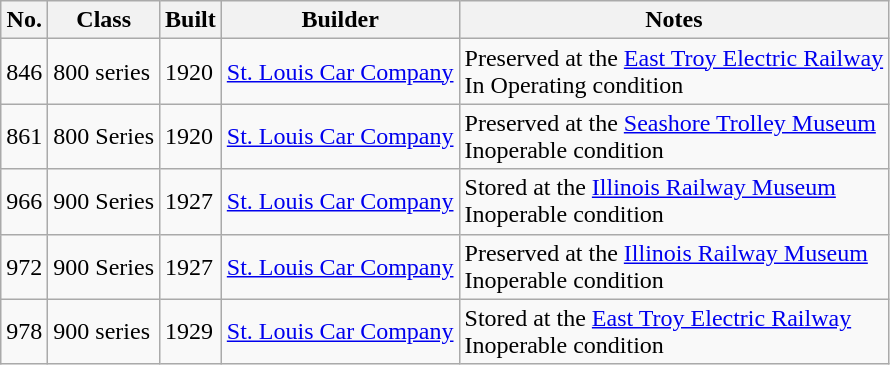<table class="wikitable sortable">
<tr>
<th>No.</th>
<th>Class</th>
<th>Built</th>
<th>Builder</th>
<th>Notes</th>
</tr>
<tr>
<td>846</td>
<td>800 series</td>
<td>1920</td>
<td><a href='#'>St. Louis Car Company</a></td>
<td>Preserved at the <a href='#'>East Troy Electric Railway</a><br>In Operating condition</td>
</tr>
<tr>
<td>861</td>
<td>800 Series</td>
<td>1920</td>
<td><a href='#'>St. Louis Car Company</a></td>
<td>Preserved at the <a href='#'>Seashore Trolley Museum</a><br>Inoperable condition</td>
</tr>
<tr>
<td>966</td>
<td>900 Series</td>
<td>1927</td>
<td><a href='#'>St. Louis Car Company</a></td>
<td>Stored at the <a href='#'>Illinois Railway Museum</a><br>Inoperable condition</td>
</tr>
<tr>
<td>972</td>
<td>900 Series</td>
<td>1927</td>
<td><a href='#'>St. Louis Car Company</a></td>
<td>Preserved at the <a href='#'>Illinois Railway Museum</a><br>Inoperable condition</td>
</tr>
<tr>
<td>978</td>
<td>900 series</td>
<td>1929</td>
<td><a href='#'>St. Louis Car Company</a></td>
<td>Stored at the <a href='#'>East Troy Electric Railway</a><br>Inoperable condition</td>
</tr>
</table>
